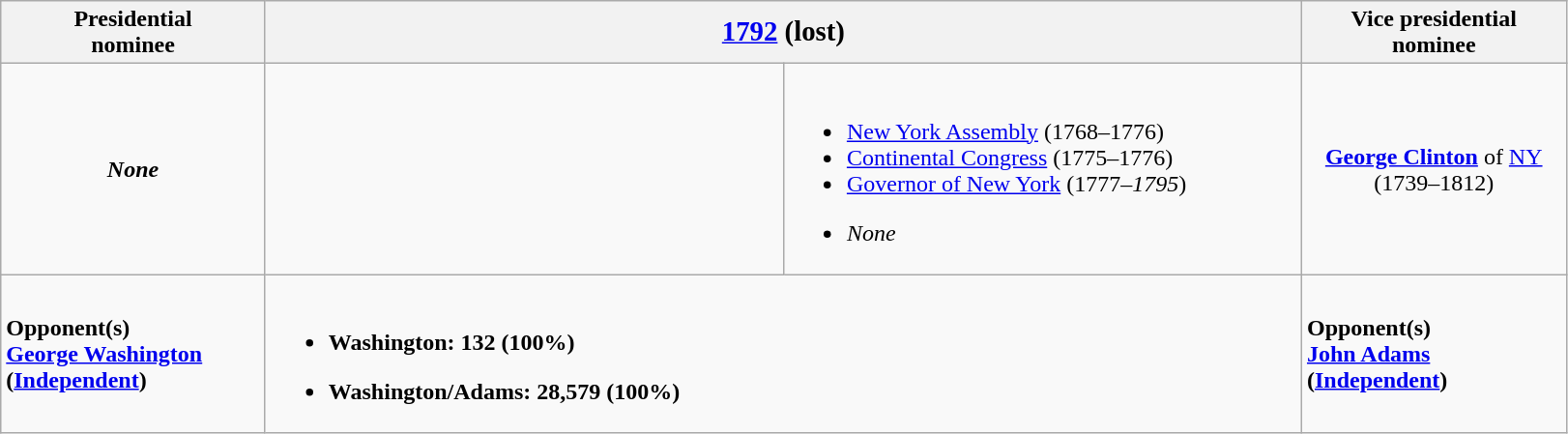<table class="wikitable">
<tr>
<th width=175>Presidential<br>nominee</th>
<th colspan=2><big><a href='#'>1792</a> (lost)</big></th>
<th width=175>Vice presidential<br>nominee</th>
</tr>
<tr>
<td style="text-align:center;"><strong><em>None</em></strong></td>
<td width=350></td>
<td width=350><br><ul><li><a href='#'>New York Assembly</a> (1768–1776)</li><li><a href='#'>Continental Congress</a> (1775–1776)</li><li><a href='#'>Governor of New York</a> (1777–<em>1795</em>)</li></ul><ul><li><em>None</em></li></ul></td>
<td style="text-align:center;"><strong><a href='#'>George Clinton</a></strong> of <a href='#'>NY</a><br>(1739–1812)<br></td>
</tr>
<tr>
<td><strong>Opponent(s)</strong><br><strong><a href='#'>George Washington</a> (<a href='#'>Independent</a>)</strong></td>
<td colspan=2><br><ul><li><strong>Washington: 132 (100%)</strong></li></ul><ul><li><strong>Washington/Adams: 28,579 (100%)</strong></li></ul></td>
<td><strong>Opponent(s)</strong><br><strong><a href='#'>John Adams</a> (<a href='#'>Independent</a>)</strong></td>
</tr>
</table>
